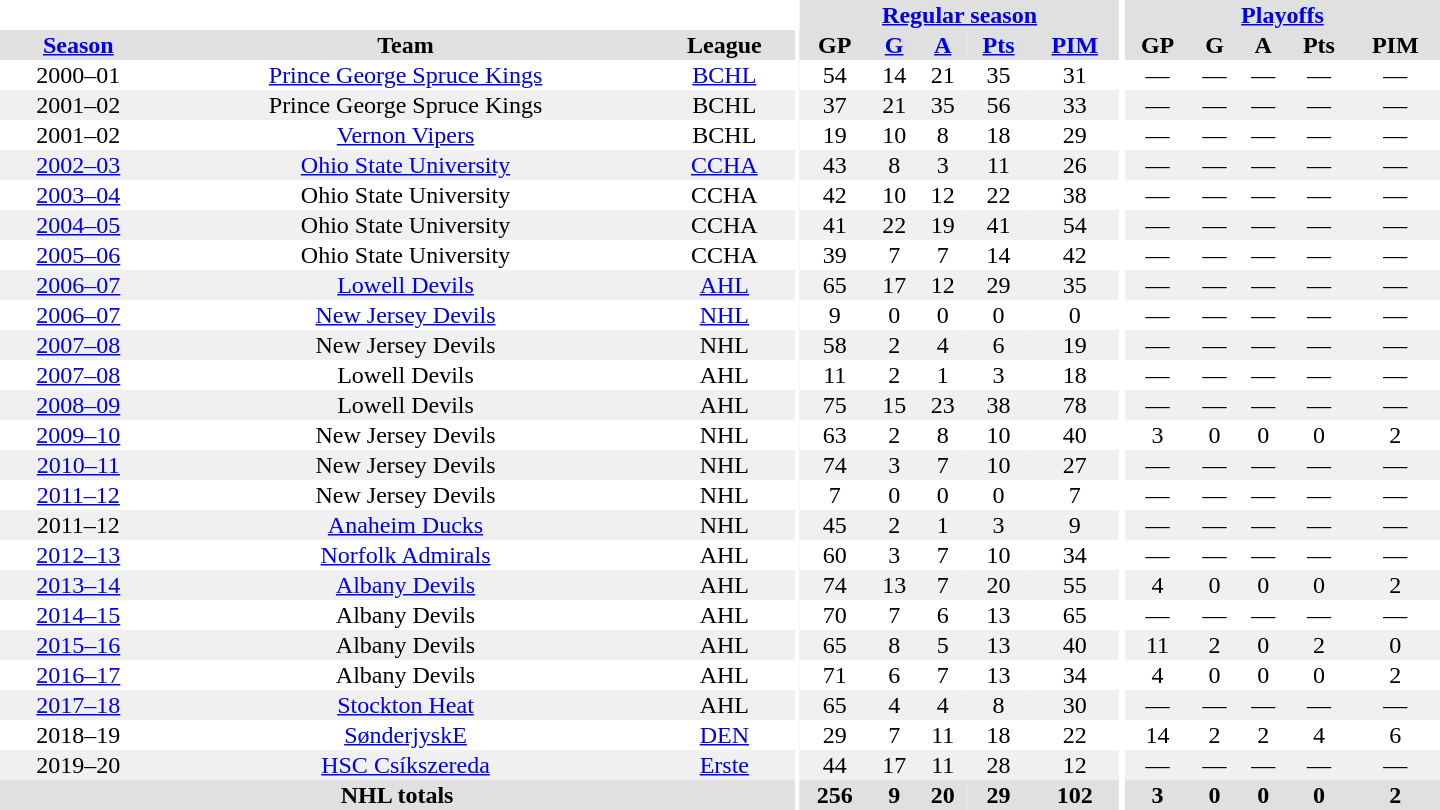<table border="0" cellpadding="1" cellspacing="0" style="text-align:center; width:60em">
<tr bgcolor="#e0e0e0">
<th colspan="3"  bgcolor="#ffffff"></th>
<th rowspan="99" bgcolor="#ffffff"></th>
<th colspan="5"><a href='#'>Regular season</a></th>
<th rowspan="99" bgcolor="#ffffff"></th>
<th colspan="5"><a href='#'>Playoffs</a></th>
</tr>
<tr bgcolor="#e0e0e0">
<th><a href='#'>Season</a></th>
<th>Team</th>
<th>League</th>
<th>GP</th>
<th><a href='#'>G</a></th>
<th><a href='#'>A</a></th>
<th><a href='#'>Pts</a></th>
<th><a href='#'>PIM</a></th>
<th>GP</th>
<th>G</th>
<th>A</th>
<th>Pts</th>
<th>PIM</th>
</tr>
<tr>
<td>2000–01</td>
<td><a href='#'>Prince George Spruce Kings</a></td>
<td><a href='#'>BCHL</a></td>
<td>54</td>
<td>14</td>
<td>21</td>
<td>35</td>
<td>31</td>
<td>—</td>
<td>—</td>
<td>—</td>
<td>—</td>
<td>—</td>
</tr>
<tr style="background:#f0f0f0;">
<td>2001–02</td>
<td>Prince George Spruce Kings</td>
<td>BCHL</td>
<td>37</td>
<td>21</td>
<td>35</td>
<td>56</td>
<td>33</td>
<td>—</td>
<td>—</td>
<td>—</td>
<td>—</td>
<td>—</td>
</tr>
<tr>
<td>2001–02</td>
<td><a href='#'>Vernon Vipers</a></td>
<td>BCHL</td>
<td>19</td>
<td>10</td>
<td>8</td>
<td>18</td>
<td>29</td>
<td>—</td>
<td>—</td>
<td>—</td>
<td>—</td>
<td>—</td>
</tr>
<tr style="background:#f0f0f0;">
<td><a href='#'>2002–03</a></td>
<td><a href='#'>Ohio State University</a></td>
<td><a href='#'>CCHA</a></td>
<td>43</td>
<td>8</td>
<td>3</td>
<td>11</td>
<td>26</td>
<td>—</td>
<td>—</td>
<td>—</td>
<td>—</td>
<td>—</td>
</tr>
<tr>
<td><a href='#'>2003–04</a></td>
<td>Ohio State University</td>
<td>CCHA</td>
<td>42</td>
<td>10</td>
<td>12</td>
<td>22</td>
<td>38</td>
<td>—</td>
<td>—</td>
<td>—</td>
<td>—</td>
<td>—</td>
</tr>
<tr style="background:#f0f0f0;">
<td><a href='#'>2004–05</a></td>
<td>Ohio State University</td>
<td>CCHA</td>
<td>41</td>
<td>22</td>
<td>19</td>
<td>41</td>
<td>54</td>
<td>—</td>
<td>—</td>
<td>—</td>
<td>—</td>
<td>—</td>
</tr>
<tr>
<td><a href='#'>2005–06</a></td>
<td>Ohio State University</td>
<td>CCHA</td>
<td>39</td>
<td>7</td>
<td>7</td>
<td>14</td>
<td>42</td>
<td>—</td>
<td>—</td>
<td>—</td>
<td>—</td>
<td>—</td>
</tr>
<tr style="background:#f0f0f0;">
<td><a href='#'>2006–07</a></td>
<td><a href='#'>Lowell Devils</a></td>
<td><a href='#'>AHL</a></td>
<td>65</td>
<td>17</td>
<td>12</td>
<td>29</td>
<td>35</td>
<td>—</td>
<td>—</td>
<td>—</td>
<td>—</td>
<td>—</td>
</tr>
<tr>
<td><a href='#'>2006–07</a></td>
<td><a href='#'>New Jersey Devils</a></td>
<td><a href='#'>NHL</a></td>
<td>9</td>
<td>0</td>
<td>0</td>
<td>0</td>
<td>0</td>
<td>—</td>
<td>—</td>
<td>—</td>
<td>—</td>
<td>—</td>
</tr>
<tr style="background:#f0f0f0;">
<td><a href='#'>2007–08</a></td>
<td>New Jersey Devils</td>
<td>NHL</td>
<td>58</td>
<td>2</td>
<td>4</td>
<td>6</td>
<td>19</td>
<td>—</td>
<td>—</td>
<td>—</td>
<td>—</td>
<td>—</td>
</tr>
<tr>
<td><a href='#'>2007–08</a></td>
<td>Lowell Devils</td>
<td>AHL</td>
<td>11</td>
<td>2</td>
<td>1</td>
<td>3</td>
<td>18</td>
<td>—</td>
<td>—</td>
<td>—</td>
<td>—</td>
<td>—</td>
</tr>
<tr style="background:#f0f0f0;">
<td><a href='#'>2008–09</a></td>
<td>Lowell Devils</td>
<td>AHL</td>
<td>75</td>
<td>15</td>
<td>23</td>
<td>38</td>
<td>78</td>
<td>—</td>
<td>—</td>
<td>—</td>
<td>—</td>
<td>—</td>
</tr>
<tr>
<td><a href='#'>2009–10</a></td>
<td>New Jersey Devils</td>
<td>NHL</td>
<td>63</td>
<td>2</td>
<td>8</td>
<td>10</td>
<td>40</td>
<td>3</td>
<td>0</td>
<td>0</td>
<td>0</td>
<td>2</td>
</tr>
<tr style="background:#f0f0f0;">
<td><a href='#'>2010–11</a></td>
<td>New Jersey Devils</td>
<td>NHL</td>
<td>74</td>
<td>3</td>
<td>7</td>
<td>10</td>
<td>27</td>
<td>—</td>
<td>—</td>
<td>—</td>
<td>—</td>
<td>—</td>
</tr>
<tr>
<td><a href='#'>2011–12</a></td>
<td>New Jersey Devils</td>
<td>NHL</td>
<td>7</td>
<td>0</td>
<td>0</td>
<td>0</td>
<td>7</td>
<td>—</td>
<td>—</td>
<td>—</td>
<td>—</td>
<td>—</td>
</tr>
<tr style="background:#f0f0f0;">
<td>2011–12</td>
<td><a href='#'>Anaheim Ducks</a></td>
<td>NHL</td>
<td>45</td>
<td>2</td>
<td>1</td>
<td>3</td>
<td>9</td>
<td>—</td>
<td>—</td>
<td>—</td>
<td>—</td>
<td>—</td>
</tr>
<tr>
<td><a href='#'>2012–13</a></td>
<td><a href='#'>Norfolk Admirals</a></td>
<td>AHL</td>
<td>60</td>
<td>3</td>
<td>7</td>
<td>10</td>
<td>34</td>
<td>—</td>
<td>—</td>
<td>—</td>
<td>—</td>
<td>—</td>
</tr>
<tr style="background:#f0f0f0;">
<td><a href='#'>2013–14</a></td>
<td><a href='#'>Albany Devils</a></td>
<td>AHL</td>
<td>74</td>
<td>13</td>
<td>7</td>
<td>20</td>
<td>55</td>
<td>4</td>
<td>0</td>
<td>0</td>
<td>0</td>
<td>2</td>
</tr>
<tr>
<td><a href='#'>2014–15</a></td>
<td>Albany Devils</td>
<td>AHL</td>
<td>70</td>
<td>7</td>
<td>6</td>
<td>13</td>
<td>65</td>
<td>—</td>
<td>—</td>
<td>—</td>
<td>—</td>
<td>—</td>
</tr>
<tr style="background:#f0f0f0;">
<td><a href='#'>2015–16</a></td>
<td>Albany Devils</td>
<td>AHL</td>
<td>65</td>
<td>8</td>
<td>5</td>
<td>13</td>
<td>40</td>
<td>11</td>
<td>2</td>
<td>0</td>
<td>2</td>
<td>0</td>
</tr>
<tr>
<td><a href='#'>2016–17</a></td>
<td>Albany Devils</td>
<td>AHL</td>
<td>71</td>
<td>6</td>
<td>7</td>
<td>13</td>
<td>34</td>
<td>4</td>
<td>0</td>
<td>0</td>
<td>0</td>
<td>2</td>
</tr>
<tr style="background:#f0f0f0;">
<td><a href='#'>2017–18</a></td>
<td><a href='#'>Stockton Heat</a></td>
<td>AHL</td>
<td>65</td>
<td>4</td>
<td>4</td>
<td>8</td>
<td>30</td>
<td>—</td>
<td>—</td>
<td>—</td>
<td>—</td>
<td>—</td>
</tr>
<tr>
<td>2018–19</td>
<td><a href='#'>SønderjyskE</a></td>
<td><a href='#'>DEN</a></td>
<td>29</td>
<td>7</td>
<td>11</td>
<td>18</td>
<td>22</td>
<td>14</td>
<td>2</td>
<td>2</td>
<td>4</td>
<td>6</td>
</tr>
<tr style="background:#f0f0f0;">
<td>2019–20</td>
<td><a href='#'>HSC Csíkszereda</a></td>
<td><a href='#'>Erste</a></td>
<td>44</td>
<td>17</td>
<td>11</td>
<td>28</td>
<td>12</td>
<td>—</td>
<td>—</td>
<td>—</td>
<td>—</td>
<td>—</td>
</tr>
<tr style="background:#e0e0e0;">
<th colspan="3">NHL totals</th>
<th>256</th>
<th>9</th>
<th>20</th>
<th>29</th>
<th>102</th>
<th>3</th>
<th>0</th>
<th>0</th>
<th>0</th>
<th>2</th>
</tr>
</table>
